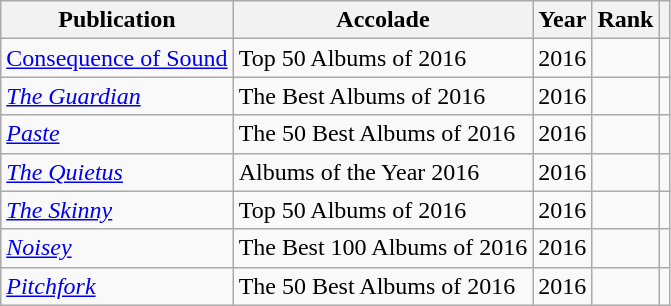<table class="sortable wikitable">
<tr>
<th>Publication</th>
<th>Accolade</th>
<th>Year</th>
<th>Rank</th>
<th class="unsortable"></th>
</tr>
<tr>
<td><a href='#'>Consequence of Sound</a></td>
<td>Top 50 Albums of 2016</td>
<td>2016</td>
<td></td>
<td></td>
</tr>
<tr>
<td><em><a href='#'>The Guardian</a></em></td>
<td>The Best Albums of 2016</td>
<td>2016</td>
<td></td>
<td></td>
</tr>
<tr>
<td><em><a href='#'>Paste</a></em></td>
<td>The 50 Best Albums of 2016</td>
<td>2016</td>
<td></td>
<td></td>
</tr>
<tr>
<td><em><a href='#'>The Quietus</a></em></td>
<td>Albums of the Year 2016</td>
<td>2016</td>
<td></td>
<td></td>
</tr>
<tr>
<td><em><a href='#'>The Skinny</a></em></td>
<td>Top 50 Albums of 2016</td>
<td>2016</td>
<td></td>
<td></td>
</tr>
<tr>
<td><em><a href='#'>Noisey</a></em></td>
<td>The Best 100 Albums of 2016</td>
<td>2016</td>
<td></td>
<td></td>
</tr>
<tr>
<td><em><a href='#'>Pitchfork</a></em></td>
<td>The 50 Best Albums of 2016</td>
<td>2016</td>
<td></td>
<td></td>
</tr>
</table>
